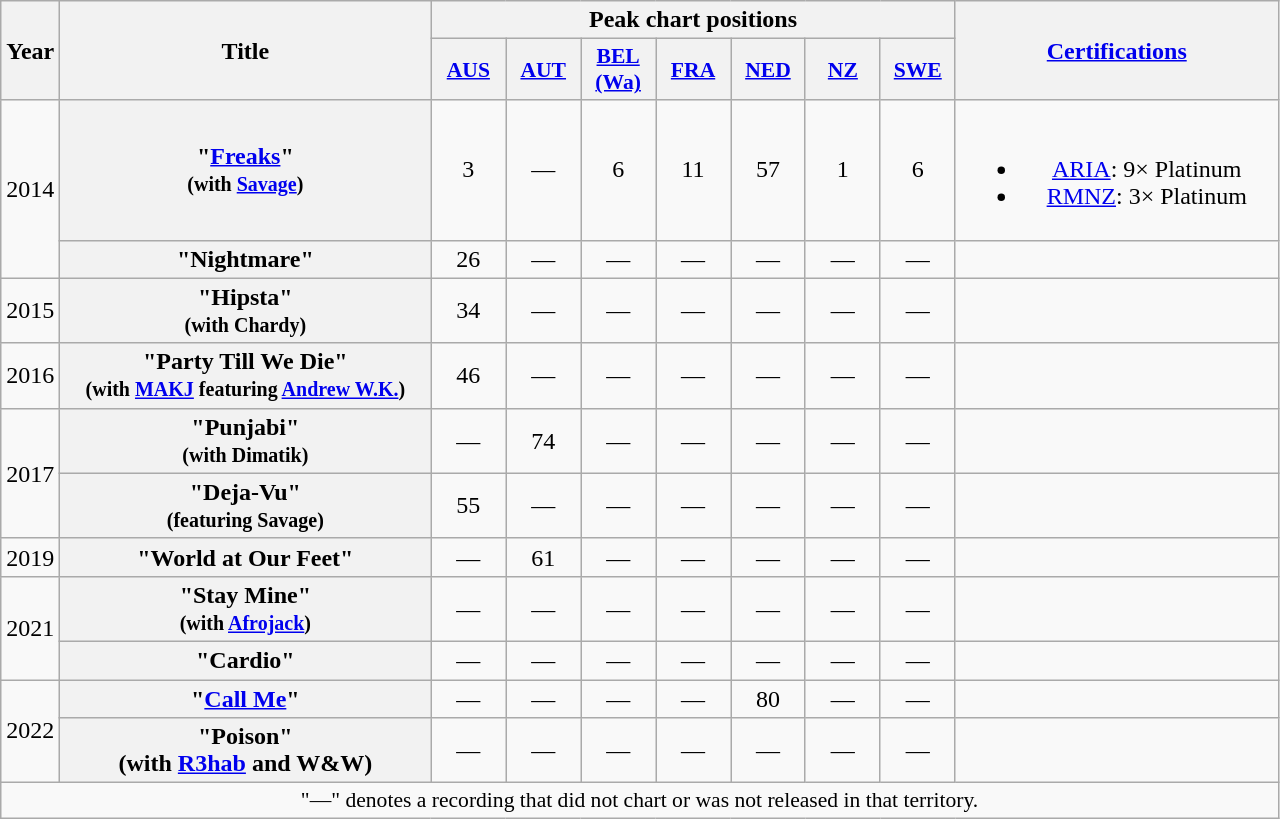<table class="wikitable plainrowheaders" style="text-align:center;">
<tr>
<th scope="col" rowspan="2" style="width:2em;">Year</th>
<th scope="col" rowspan="2" style="width:15em;">Title</th>
<th scope="col" colspan="7">Peak chart positions</th>
<th scope="col" rowspan="2" style="width:13em;"><a href='#'>Certifications</a></th>
</tr>
<tr>
<th scope="col" style="width:3em;font-size:90%;"><a href='#'>AUS</a><br></th>
<th scope="col" style="width:3em;font-size:90%;"><a href='#'>AUT</a><br></th>
<th scope="col" style="width:3em;font-size:90%;"><a href='#'>BEL<br>(Wa)</a><br></th>
<th scope="col" style="width:3em;font-size:90%;"><a href='#'>FRA</a><br></th>
<th scope="col" style="width:3em;font-size:90%;"><a href='#'>NED</a><br></th>
<th scope="col" style="width:3em;font-size:90%;"><a href='#'>NZ</a><br></th>
<th scope="col" style="width:3em;font-size:90%;"><a href='#'>SWE</a><br></th>
</tr>
<tr>
<td rowspan="2">2014</td>
<th scope="row">"<a href='#'>Freaks</a>"<br><small>(with <a href='#'>Savage</a>)</small></th>
<td>3</td>
<td>—</td>
<td>6</td>
<td>11</td>
<td>57</td>
<td>1</td>
<td>6</td>
<td><br><ul><li><a href='#'>ARIA</a>: 9× Platinum</li><li><a href='#'>RMNZ</a>: 3× Platinum</li></ul></td>
</tr>
<tr>
<th scope="row">"Nightmare"</th>
<td>26</td>
<td>—</td>
<td>—</td>
<td>—</td>
<td>—</td>
<td>—</td>
<td>—</td>
<td></td>
</tr>
<tr>
<td>2015</td>
<th scope="row">"Hipsta"<br><small>(with Chardy)</small></th>
<td>34</td>
<td>—</td>
<td>—</td>
<td>—</td>
<td>—</td>
<td>—</td>
<td>—</td>
<td></td>
</tr>
<tr>
<td>2016</td>
<th scope="row">"Party Till We Die" <br><small>(with <a href='#'>MAKJ</a> featuring <a href='#'>Andrew W.K.</a>)</small></th>
<td>46</td>
<td>—</td>
<td>—</td>
<td>—</td>
<td>—</td>
<td>—</td>
<td>—</td>
<td></td>
</tr>
<tr>
<td rowspan="2">2017</td>
<th scope="row">"Punjabi"<br><small>(with Dimatik)</small></th>
<td>—</td>
<td>74</td>
<td>—</td>
<td>—</td>
<td>—</td>
<td>—</td>
<td>—</td>
<td></td>
</tr>
<tr>
<th scope="row">"Deja-Vu"<br><small>(featuring Savage)</small></th>
<td>55</td>
<td>—</td>
<td>—</td>
<td>—</td>
<td>—</td>
<td>—</td>
<td>—</td>
<td></td>
</tr>
<tr>
<td>2019</td>
<th scope="row">"World at Our Feet"</th>
<td>—</td>
<td>61</td>
<td>—</td>
<td>—</td>
<td>—</td>
<td>—</td>
<td>—</td>
<td></td>
</tr>
<tr>
<td rowspan="2">2021</td>
<th scope="row">"Stay Mine" <br><small>(with <a href='#'>Afrojack</a>)</small></th>
<td>—</td>
<td>—</td>
<td>—</td>
<td>—</td>
<td>—</td>
<td>—</td>
<td>—</td>
<td></td>
</tr>
<tr>
<th scope="row">"Cardio"</th>
<td>—</td>
<td>—</td>
<td>—</td>
<td>—</td>
<td>—</td>
<td>—</td>
<td>—</td>
<td></td>
</tr>
<tr>
<td rowspan="2">2022</td>
<th scope="row">"<a href='#'>Call Me</a>"<br></th>
<td>—</td>
<td>—</td>
<td>—</td>
<td>—</td>
<td>80</td>
<td>—</td>
<td>—</td>
<td></td>
</tr>
<tr>
<th scope="row">"Poison"<br><span>(with <a href='#'>R3hab</a> and W&W)</span></th>
<td>—</td>
<td>—</td>
<td>—</td>
<td>—</td>
<td>—</td>
<td>—</td>
<td>—</td>
<td></td>
</tr>
<tr>
<td colspan="17" style="font-size:90%">"—" denotes a recording that did not chart or was not released in that territory.</td>
</tr>
</table>
